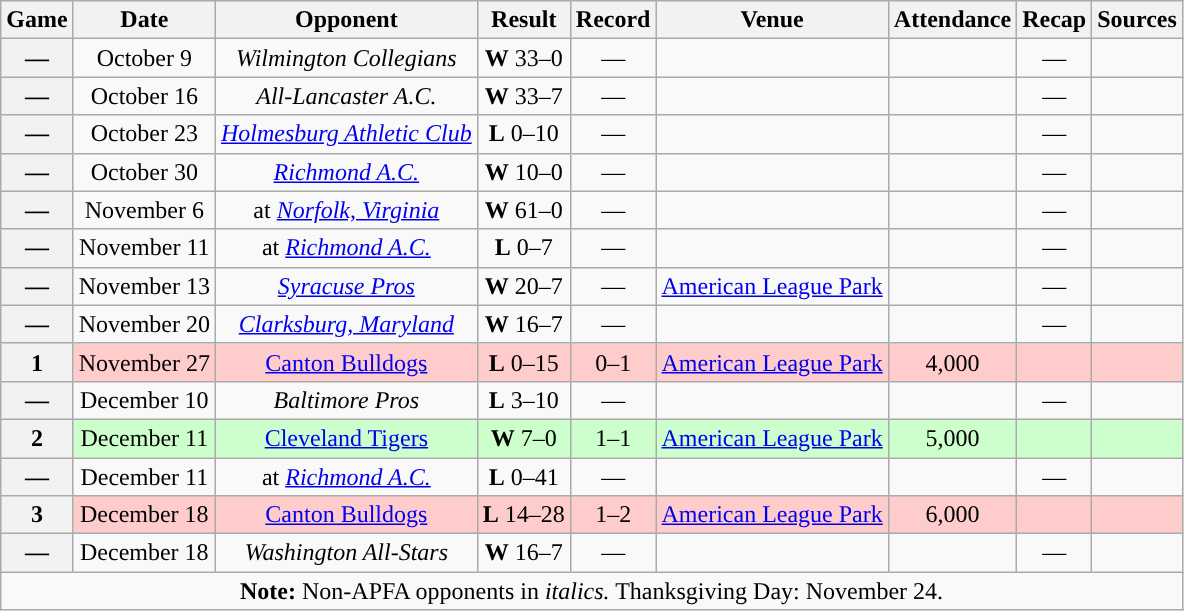<table class="wikitable" style="text-align:center">
<tr>
<th>Game</th>
<th>Date</th>
<th>Opponent</th>
<th>Result</th>
<th>Record</th>
<th>Venue</th>
<th>Attendance</th>
<th>Recap</th>
<th>Sources</th>
</tr>
<tr>
<th>—</th>
<td>October 9</td>
<td><em>Wilmington Collegians</em></td>
<td><strong>W</strong> 33–0</td>
<td>—</td>
<td></td>
<td></td>
<td>—</td>
<td></td>
</tr>
<tr>
<th>—</th>
<td>October 16</td>
<td><em>All-Lancaster A.C.</em></td>
<td><strong>W</strong> 33–7</td>
<td>—</td>
<td></td>
<td></td>
<td>—</td>
<td></td>
</tr>
<tr>
<th>—</th>
<td>October 23</td>
<td><em><a href='#'>Holmesburg Athletic Club</a></em></td>
<td><strong>L</strong> 0–10</td>
<td>—</td>
<td></td>
<td></td>
<td>—</td>
<td></td>
</tr>
<tr>
<th>—</th>
<td>October 30</td>
<td><em><a href='#'>Richmond A.C.</a></em></td>
<td><strong>W</strong> 10–0</td>
<td>—</td>
<td></td>
<td></td>
<td>—</td>
<td></td>
</tr>
<tr>
<th>—</th>
<td>November 6</td>
<td>at <em><a href='#'>Norfolk, Virginia</a></em></td>
<td><strong>W</strong> 61–0</td>
<td>—</td>
<td></td>
<td></td>
<td>—</td>
<td></td>
</tr>
<tr>
<th>—</th>
<td>November 11</td>
<td>at <em><a href='#'>Richmond A.C.</a></em></td>
<td><strong>L</strong> 0–7</td>
<td>—</td>
<td></td>
<td></td>
<td>—</td>
<td></td>
</tr>
<tr>
<th>—</th>
<td>November 13</td>
<td><em><a href='#'>Syracuse Pros</a></em></td>
<td><strong>W</strong> 20–7</td>
<td>—</td>
<td><a href='#'>American League Park</a></td>
<td></td>
<td>—</td>
<td></td>
</tr>
<tr>
<th>—</th>
<td>November 20</td>
<td><em><a href='#'>Clarksburg, Maryland</a></em></td>
<td><strong>W</strong> 16–7</td>
<td>—</td>
<td></td>
<td></td>
<td>—</td>
<td></td>
</tr>
<tr style="background:#fcc">
<th>1</th>
<td>November 27</td>
<td><a href='#'>Canton Bulldogs</a></td>
<td><strong>L</strong> 0–15</td>
<td>0–1</td>
<td><a href='#'>American League Park</a></td>
<td>4,000</td>
<td></td>
<td></td>
</tr>
<tr>
<th>—</th>
<td>December 10</td>
<td><em>Baltimore Pros</em></td>
<td><strong>L</strong> 3–10</td>
<td>—</td>
<td></td>
<td></td>
<td>—</td>
<td></td>
</tr>
<tr style="background:#cfc">
<th>2</th>
<td>December 11</td>
<td><a href='#'>Cleveland Tigers</a></td>
<td><strong>W</strong> 7–0</td>
<td>1–1</td>
<td><a href='#'>American League Park</a></td>
<td>5,000</td>
<td></td>
<td></td>
</tr>
<tr>
<th>—</th>
<td>December 11</td>
<td>at <em><a href='#'>Richmond A.C.</a></em></td>
<td><strong>L</strong> 0–41</td>
<td>—</td>
<td></td>
<td></td>
<td>—</td>
<td></td>
</tr>
<tr style="background:#fcc">
<th>3</th>
<td>December 18</td>
<td><a href='#'>Canton Bulldogs</a></td>
<td><strong>L</strong> 14–28</td>
<td>1–2</td>
<td><a href='#'>American League Park</a></td>
<td>6,000</td>
<td></td>
<td></td>
</tr>
<tr>
<th>—</th>
<td>December 18</td>
<td><em>Washington All-Stars</em></td>
<td><strong>W</strong> 16–7</td>
<td>—</td>
<td></td>
<td></td>
<td>—</td>
<td></td>
</tr>
<tr>
<td colspan="10"><strong>Note:</strong> Non-APFA opponents in <em>italics.</em> Thanksgiving Day: November 24.</td>
</tr>
</table>
